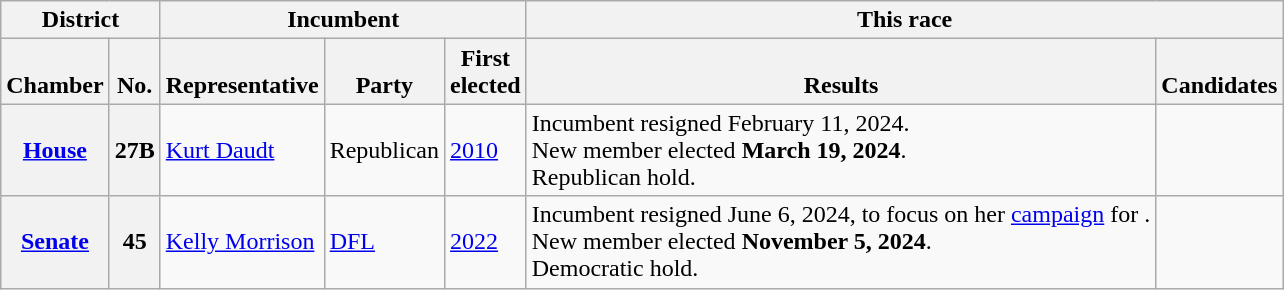<table class="wikitable sortable">
<tr valign=bottom>
<th colspan="2">District</th>
<th colspan="3">Incumbent</th>
<th colspan="2">This race</th>
</tr>
<tr valign=bottom>
<th>Chamber</th>
<th>No.</th>
<th>Representative</th>
<th>Party</th>
<th>First<br>elected</th>
<th>Results</th>
<th>Candidates</th>
</tr>
<tr>
<th><a href='#'>House</a></th>
<th>27B</th>
<td><a href='#'>Kurt Daudt</a></td>
<td>Republican</td>
<td><a href='#'>2010</a></td>
<td>Incumbent resigned February 11, 2024.<br>New member elected <strong>March 19, 2024</strong>.<br>Republican hold.</td>
<td nowrap></td>
</tr>
<tr>
<th><a href='#'>Senate</a></th>
<th>45</th>
<td><a href='#'>Kelly Morrison</a></td>
<td><a href='#'>DFL</a></td>
<td><a href='#'>2022</a></td>
<td>Incumbent resigned June 6, 2024, to focus on her <a href='#'>campaign</a> for .<br>New member elected <strong>November 5, 2024</strong>.<br>Democratic hold.</td>
<td nowrap></td>
</tr>
</table>
